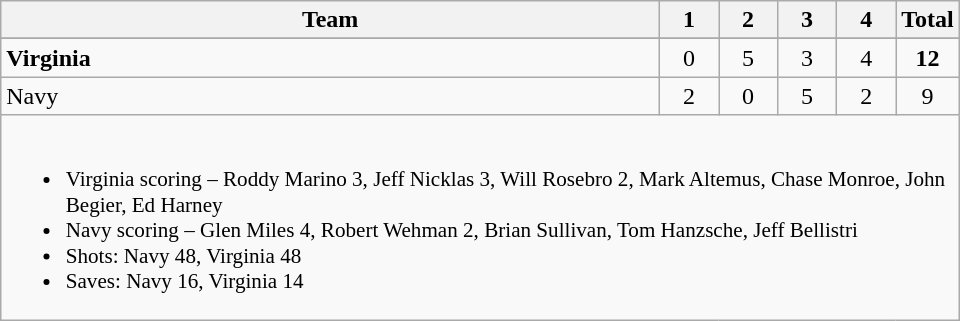<table class="wikitable" style="text-align:center; max-width:40em">
<tr>
<th>Team</th>
<th style="width:2em">1</th>
<th style="width:2em">2</th>
<th style="width:2em">3</th>
<th style="width:2em">4</th>
<th style="width:2em">Total</th>
</tr>
<tr>
</tr>
<tr>
<td style="text-align:left"><strong>Virginia</strong></td>
<td>0</td>
<td>5</td>
<td>3</td>
<td>4</td>
<td><strong>12</strong></td>
</tr>
<tr>
<td style="text-align:left">Navy</td>
<td>2</td>
<td>0</td>
<td>5</td>
<td>2</td>
<td>9</td>
</tr>
<tr>
<td colspan=6 style="text-align:left; font-size:88%;"><br><ul><li>Virginia scoring – Roddy Marino 3, Jeff Nicklas 3, Will Rosebro 2, Mark Altemus, Chase Monroe, John Begier, Ed Harney</li><li>Navy scoring – Glen Miles 4, Robert Wehman 2, Brian Sullivan, Tom Hanzsche, Jeff Bellistri</li><li>Shots: Navy 48, Virginia 48</li><li>Saves: Navy 16, Virginia 14</li></ul></td>
</tr>
</table>
